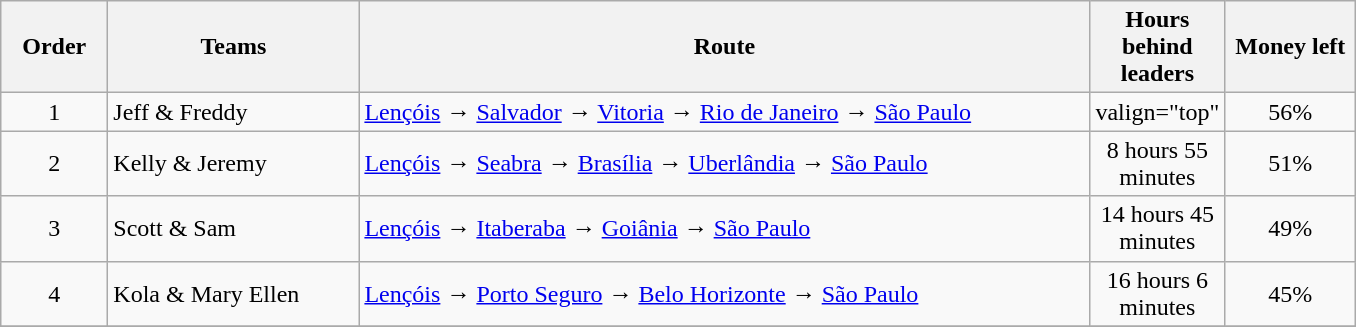<table class="wikitable sortable" style="text-align:center">
<tr>
<th style="width:4em">Order</th>
<th style="width:10em">Teams</th>
<th style="width:30em">Route</th>
<th style="width:5em">Hours behind leaders</th>
<th style="width:5em">Money left</th>
</tr>
<tr>
<td>1</td>
<td style="text-align:left">Jeff & Freddy</td>
<td style="text-align:left"><a href='#'>Lençóis</a>  → <a href='#'>Salvador</a>  → <a href='#'>Vitoria</a>  → <a href='#'>Rio de Janeiro</a>   → <a href='#'>São Paulo</a></td>
<td>valign="top" </td>
<td>56%</td>
</tr>
<tr>
<td>2</td>
<td style="text-align:left">Kelly & Jeremy</td>
<td style="text-align:left"><a href='#'>Lençóis</a>  → <a href='#'>Seabra</a>  → <a href='#'>Brasília</a>  → <a href='#'>Uberlândia</a>  → <a href='#'>São Paulo</a></td>
<td>8 hours 55 minutes</td>
<td>51%</td>
</tr>
<tr>
<td>3</td>
<td style="text-align:left">Scott & Sam</td>
<td style="text-align:left"><a href='#'>Lençóis</a>  → <a href='#'>Itaberaba</a>  → <a href='#'>Goiânia</a>  → <a href='#'>São Paulo</a></td>
<td>14 hours 45 minutes</td>
<td>49%</td>
</tr>
<tr>
<td>4</td>
<td style="text-align:left">Kola & Mary Ellen</td>
<td style="text-align:left"><a href='#'>Lençóis</a>  → <a href='#'>Porto Seguro</a>  → <a href='#'>Belo Horizonte</a>  → <a href='#'>São Paulo</a></td>
<td>16 hours 6 minutes</td>
<td>45%</td>
</tr>
<tr>
</tr>
</table>
